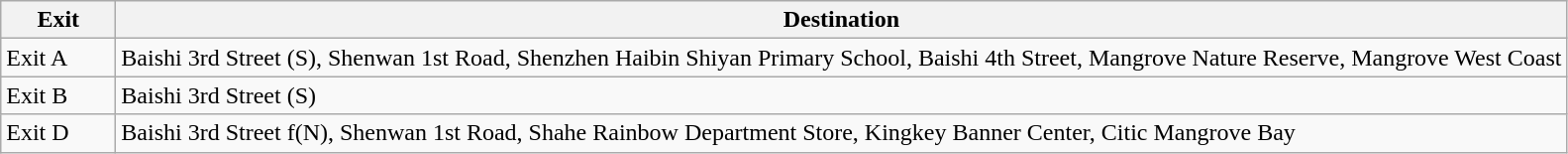<table class="wikitable">
<tr>
<th style="width:70px">Exit</th>
<th>Destination</th>
</tr>
<tr>
<td>Exit A</td>
<td>Baishi 3rd Street (S), Shenwan 1st Road, Shenzhen Haibin Shiyan Primary School, Baishi 4th Street, Mangrove Nature Reserve, Mangrove West Coast</td>
</tr>
<tr>
<td>Exit B</td>
<td>Baishi 3rd Street (S)</td>
</tr>
<tr>
<td>Exit D</td>
<td>Baishi 3rd Street f(N), Shenwan 1st Road, Shahe Rainbow Department Store, Kingkey Banner Center, Citic Mangrove Bay</td>
</tr>
</table>
